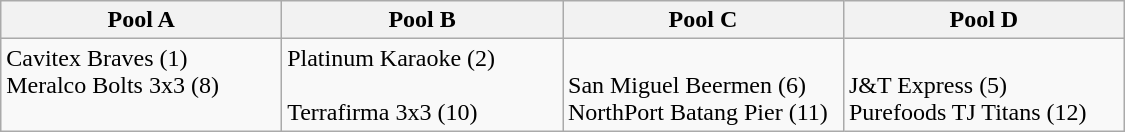<table class=wikitable width=750>
<tr>
<th width=25%>Pool A</th>
<th width=25%>Pool B</th>
<th width=25%>Pool C</th>
<th width=25%>Pool D</th>
</tr>
<tr valign=top>
<td>Cavitex Braves (1) <br> Meralco Bolts 3x3 (8) <br> </td>
<td>Platinum Karaoke (2) <br>  <br> Terrafirma 3x3 (10)</td>
<td> <br> San Miguel Beermen (6) <br> NorthPort Batang Pier (11)</td>
<td> <br> J&T Express (5) <br> Purefoods TJ Titans (12)</td>
</tr>
</table>
